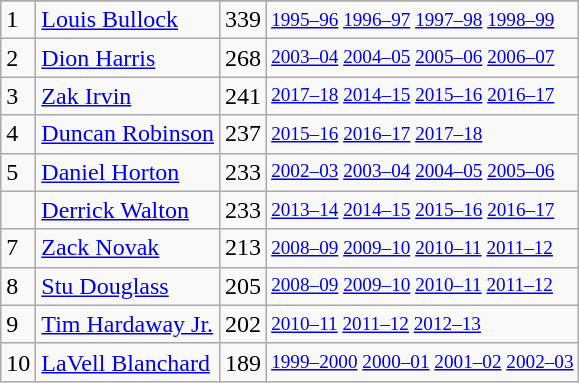<table class="wikitable">
<tr>
</tr>
<tr>
<td>1</td>
<td><a href='#'>Louis Bullock</a></td>
<td>339</td>
<td style="font-size:80%;"><a href='#'>1995–96</a> <a href='#'>1996–97</a> <a href='#'>1997–98</a> <a href='#'>1998–99</a></td>
</tr>
<tr>
<td>2</td>
<td><a href='#'>Dion Harris</a></td>
<td>268</td>
<td style="font-size:80%;"><a href='#'>2003–04</a> <a href='#'>2004–05</a> <a href='#'>2005–06</a> <a href='#'>2006–07</a></td>
</tr>
<tr>
<td>3</td>
<td><a href='#'>Zak Irvin</a></td>
<td>241</td>
<td style="font-size:80%;"><a href='#'>2017–18</a> <a href='#'>2014–15</a> <a href='#'>2015–16</a> <a href='#'>2016–17</a></td>
</tr>
<tr>
<td>4</td>
<td><a href='#'>Duncan Robinson</a></td>
<td>237</td>
<td style="font-size:80%;"><a href='#'>2015–16</a> <a href='#'>2016–17</a> <a href='#'>2017–18</a></td>
</tr>
<tr>
<td>5</td>
<td><a href='#'>Daniel Horton</a></td>
<td>233</td>
<td style="font-size:80%;"><a href='#'>2002–03</a> <a href='#'>2003–04</a> <a href='#'>2004–05</a> <a href='#'>2005–06</a></td>
</tr>
<tr>
<td></td>
<td><a href='#'>Derrick Walton</a></td>
<td>233</td>
<td style="font-size:80%;"><a href='#'>2013–14</a> <a href='#'>2014–15</a> <a href='#'>2015–16</a> <a href='#'>2016–17</a></td>
</tr>
<tr>
<td>7</td>
<td><a href='#'>Zack Novak</a></td>
<td>213</td>
<td style="font-size:80%;"><a href='#'>2008–09</a> <a href='#'>2009–10</a> <a href='#'>2010–11</a> <a href='#'>2011–12</a></td>
</tr>
<tr>
<td>8</td>
<td><a href='#'>Stu Douglass</a></td>
<td>205</td>
<td style="font-size:80%;"><a href='#'>2008–09</a> <a href='#'>2009–10</a> <a href='#'>2010–11</a> <a href='#'>2011–12</a></td>
</tr>
<tr>
<td>9</td>
<td><a href='#'>Tim Hardaway Jr.</a></td>
<td>202</td>
<td style="font-size:80%;"><a href='#'>2010–11</a> <a href='#'>2011–12</a> <a href='#'>2012–13</a></td>
</tr>
<tr>
<td>10</td>
<td><a href='#'>LaVell Blanchard</a></td>
<td>189</td>
<td style="font-size:80%;"><a href='#'>1999–2000</a> <a href='#'>2000–01</a> <a href='#'>2001–02</a> <a href='#'>2002–03</a></td>
</tr>
</table>
